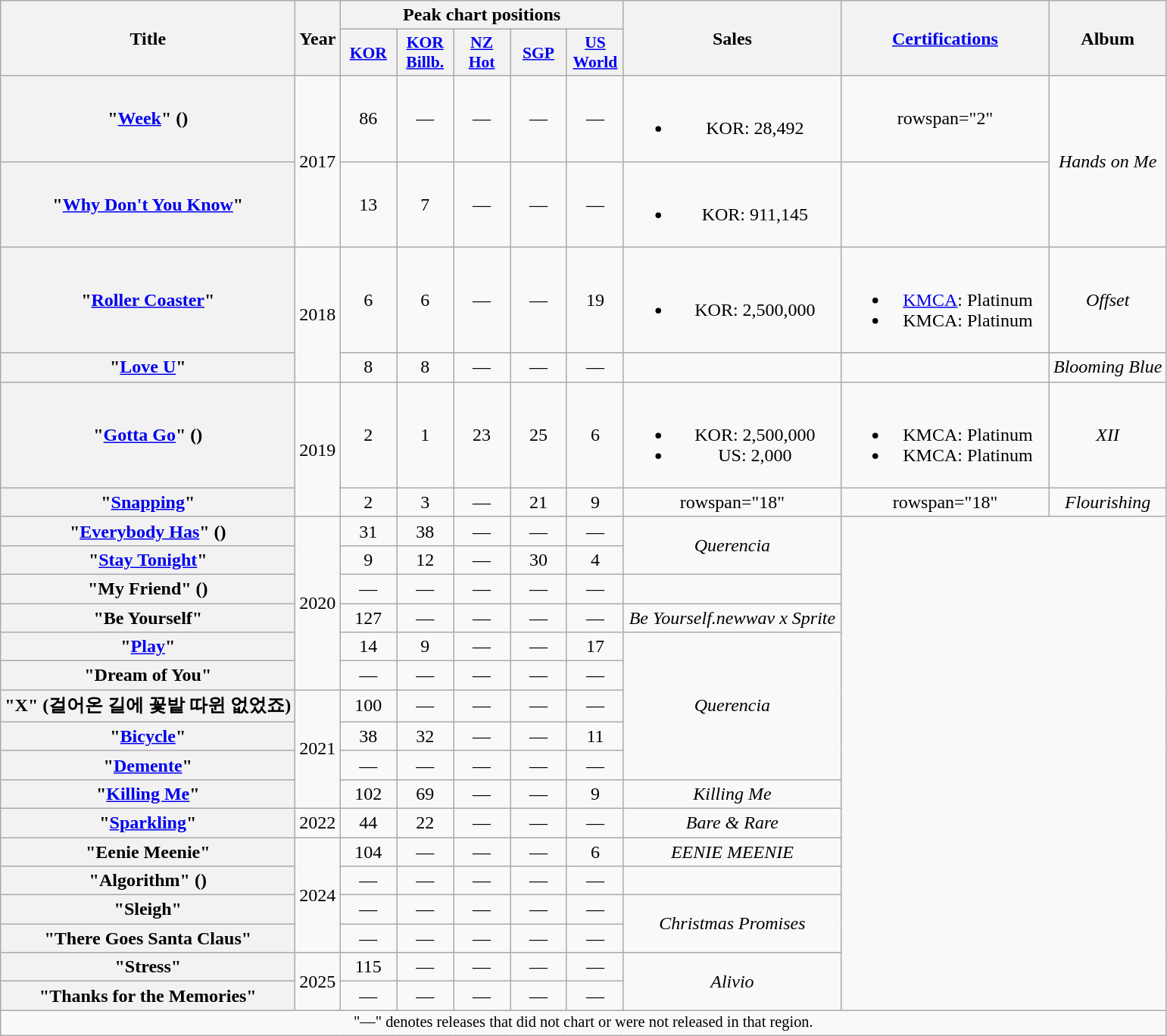<table class="wikitable plainrowheaders" style="text-align:center;">
<tr>
<th scope="col" rowspan="2">Title</th>
<th scope="col" rowspan="2">Year</th>
<th scope="col" colspan="5">Peak chart positions</th>
<th scope="col" rowspan="2" style="width:11.5em;">Sales<br></th>
<th scope="col" rowspan="2" style="width:11em;"><a href='#'>Certifications</a><br></th>
<th scope="col" rowspan="2">Album</th>
</tr>
<tr>
<th scope="col" style="width:3em;font-size:90%;"><a href='#'>KOR</a><br></th>
<th scope="col" style="width:3em;font-size:90%;"><a href='#'>KOR<br>Billb.</a><br></th>
<th scope="col" style="width:3em;font-size:90%;"><a href='#'>NZ<br>Hot</a><br></th>
<th scope="col" style="width:3em;font-size:90%;"><a href='#'>SGP</a><br></th>
<th scope="col" style="width:3em;font-size:90%;"><a href='#'>US<br>World</a><br></th>
</tr>
<tr>
<th scope="row">"<a href='#'>Week</a>" ()</th>
<td rowspan="2">2017</td>
<td>86</td>
<td>—</td>
<td>—</td>
<td>—</td>
<td>—</td>
<td><br><ul><li>KOR: 28,492</li></ul></td>
<td>rowspan="2" </td>
<td rowspan="2"><em>Hands on Me</em></td>
</tr>
<tr>
<th scope="row">"<a href='#'>Why Don't You Know</a>"<br></th>
<td>13</td>
<td>7</td>
<td>—</td>
<td>—</td>
<td>—</td>
<td><br><ul><li>KOR: 911,145</li></ul></td>
</tr>
<tr>
<th scope="row">"<a href='#'>Roller Coaster</a>"</th>
<td rowspan="2">2018</td>
<td>6</td>
<td>6</td>
<td>—</td>
<td>—</td>
<td>19</td>
<td><br><ul><li>KOR: 2,500,000</li></ul></td>
<td><br><ul><li><a href='#'>KMCA</a>: Platinum </li><li>KMCA: Platinum </li></ul></td>
<td><em>Offset</em></td>
</tr>
<tr>
<th scope="row">"<a href='#'>Love U</a>"</th>
<td>8</td>
<td>8</td>
<td>—</td>
<td>—</td>
<td>—</td>
<td></td>
<td></td>
<td><em>Blooming Blue</em></td>
</tr>
<tr>
<th scope="row">"<a href='#'>Gotta Go</a>" ()</th>
<td rowspan="2">2019</td>
<td>2</td>
<td>1</td>
<td>23</td>
<td>25</td>
<td>6</td>
<td><br><ul><li>KOR: 2,500,000</li><li>US: 2,000</li></ul></td>
<td><br><ul><li>KMCA: Platinum </li><li>KMCA: Platinum </li></ul></td>
<td><em>XII</em></td>
</tr>
<tr>
<th scope="row">"<a href='#'>Snapping</a>"</th>
<td>2</td>
<td>3</td>
<td>—</td>
<td>21</td>
<td>9</td>
<td>rowspan="18" </td>
<td>rowspan="18" </td>
<td><em>Flourishing</em></td>
</tr>
<tr>
<th scope="row">"<a href='#'>Everybody Has</a>" ()</th>
<td rowspan="6">2020</td>
<td>31</td>
<td>38</td>
<td>—</td>
<td>—</td>
<td>—</td>
<td rowspan="2"><em>Querencia</em></td>
</tr>
<tr>
<th scope="row">"<a href='#'>Stay Tonight</a>"</th>
<td>9</td>
<td>12</td>
<td>—</td>
<td>30</td>
<td>4</td>
</tr>
<tr>
<th scope="row">"My Friend" ()<br></th>
<td>—</td>
<td>—</td>
<td>—</td>
<td>—</td>
<td>—</td>
<td></td>
</tr>
<tr>
<th scope="row">"Be Yourself"</th>
<td>127</td>
<td>—</td>
<td>—</td>
<td>—</td>
<td>—</td>
<td><em>Be Yourself.newwav x Sprite</em></td>
</tr>
<tr>
<th scope="row">"<a href='#'>Play</a>"<br></th>
<td>14</td>
<td>9</td>
<td>—</td>
<td>—</td>
<td>17</td>
<td rowspan="5"><em>Querencia</em></td>
</tr>
<tr>
<th scope="row">"Dream of You"<br></th>
<td>—</td>
<td>—</td>
<td>—</td>
<td>—</td>
<td>—</td>
</tr>
<tr>
<th scope="row">"X" (걸어온 길에 꽃밭 따윈 없었죠)</th>
<td rowspan="4">2021</td>
<td>100</td>
<td>—</td>
<td>—</td>
<td>—</td>
<td>—</td>
</tr>
<tr>
<th scope="row">"<a href='#'>Bicycle</a>"</th>
<td>38</td>
<td>32</td>
<td>—</td>
<td>—</td>
<td>11</td>
</tr>
<tr>
<th scope="row">"<a href='#'>Demente</a>" <br></th>
<td>—</td>
<td>—</td>
<td>—</td>
<td>—</td>
<td>—</td>
</tr>
<tr>
<th scope="row">"<a href='#'>Killing Me</a>"</th>
<td>102</td>
<td>69</td>
<td>—</td>
<td>—</td>
<td>9</td>
<td><em>Killing Me</em></td>
</tr>
<tr>
<th scope="row">"<a href='#'>Sparkling</a>"</th>
<td>2022</td>
<td>44</td>
<td>22</td>
<td>—</td>
<td>—</td>
<td>—</td>
<td><em>Bare & Rare</em></td>
</tr>
<tr>
<th scope="row">"Eenie Meenie" </th>
<td rowspan="4">2024</td>
<td>104</td>
<td>—</td>
<td>—</td>
<td>—</td>
<td>6</td>
<td><em>EENIE MEENIE</em></td>
</tr>
<tr>
<th scope="row">"Algorithm" ()</th>
<td>—</td>
<td>—</td>
<td>—</td>
<td>—</td>
<td>—</td>
<td></td>
</tr>
<tr>
<th scope="row">"Sleigh"</th>
<td>—</td>
<td>—</td>
<td>—</td>
<td>—</td>
<td>—</td>
<td rowspan="2"><em>Christmas Promises</em></td>
</tr>
<tr>
<th scope="row">"There Goes Santa Claus"</th>
<td>—</td>
<td>—</td>
<td>—</td>
<td>—</td>
<td>—</td>
</tr>
<tr>
<th scope="row">"Stress"</th>
<td rowspan="2">2025</td>
<td>115</td>
<td>—</td>
<td>—</td>
<td>—</td>
<td>—</td>
<td rowspan="2"><em>Alivio</em></td>
</tr>
<tr>
<th scope="row">"Thanks for the Memories"</th>
<td>—</td>
<td>—</td>
<td>—</td>
<td>—</td>
<td>—</td>
</tr>
<tr>
<td colspan="10" style="font-size:85%;">"—" denotes releases that did not chart or were not released in that region.</td>
</tr>
</table>
